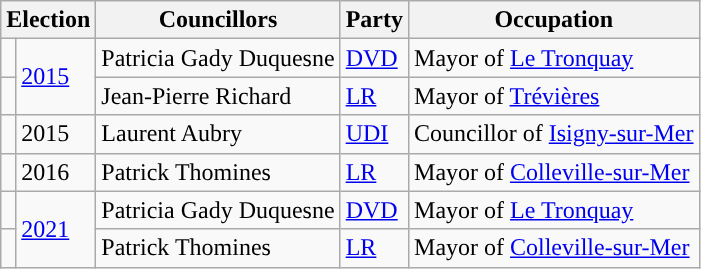<table class="wikitable">
<tr>
<th colspan="2">Election</th>
<th>Councillors</th>
<th>Party</th>
<th>Occupation</th>
</tr>
<tr>
<td style="background-color: "></td>
<td rowspan="2"><a href='#'>2015</a></td>
<td>Patricia Gady Duquesne</td>
<td><a href='#'>DVD</a></td>
<td>Mayor of <a href='#'>Le Tronquay</a></td>
</tr>
<tr>
<td style="background-color: "></td>
<td>Jean-Pierre Richard</td>
<td><a href='#'>LR</a></td>
<td>Mayor of <a href='#'>Trévières</a></td>
</tr>
<tr>
<td style="background-color: "></td>
<td>2015</td>
<td>Laurent Aubry</td>
<td><a href='#'>UDI</a></td>
<td>Councillor of <a href='#'>Isigny-sur-Mer</a></td>
</tr>
<tr>
<td style="background-color: "></td>
<td>2016</td>
<td>Patrick Thomines</td>
<td><a href='#'>LR</a></td>
<td>Mayor of <a href='#'>Colleville-sur-Mer</a></td>
</tr>
<tr>
<td style="background-color: "></td>
<td rowspan="2"><a href='#'>2021</a></td>
<td>Patricia Gady Duquesne</td>
<td><a href='#'>DVD</a></td>
<td>Mayor of <a href='#'>Le Tronquay</a></td>
</tr>
<tr>
<td style="background-color: "></td>
<td>Patrick Thomines</td>
<td><a href='#'>LR</a></td>
<td>Mayor of <a href='#'>Colleville-sur-Mer</a></td>
</tr>
</table>
